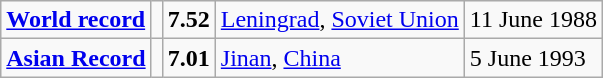<table class="wikitable">
<tr>
<td><strong><a href='#'>World record</a></strong></td>
<td></td>
<td><strong>7.52</strong></td>
<td><a href='#'>Leningrad</a>, <a href='#'>Soviet Union</a></td>
<td>11 June 1988</td>
</tr>
<tr>
<td><strong><a href='#'>Asian Record</a></strong></td>
<td></td>
<td><strong>7.01</strong></td>
<td><a href='#'>Jinan</a>, <a href='#'>China</a></td>
<td>5 June 1993</td>
</tr>
</table>
